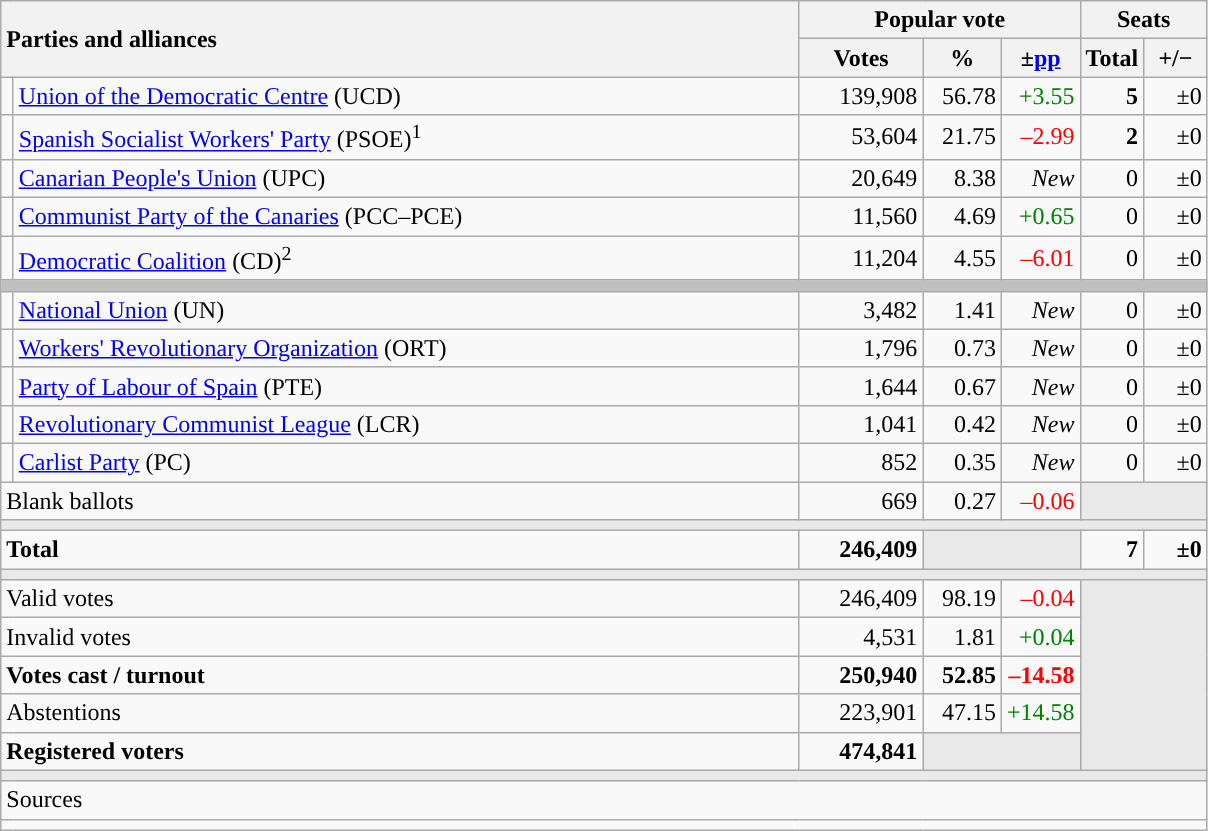<table class="wikitable" style="text-align:right;">
<tr>
<th style="text-align:left;" rowspan="2" colspan="2" width="525">Parties and alliances</th>
<th colspan="3">Popular vote</th>
<th colspan="2">Seats</th>
</tr>
<tr>
<th width="75">Votes</th>
<th width="45">%</th>
<th width="45">±<a href='#'>pp</a></th>
<th width="35">Total</th>
<th width="35">+/−</th>
</tr>
<tr>
<td width="1" style="color:inherit;background:"></td>
<td align="left"><a href='#'>Union of the Democratic Centre</a> (UCD)</td>
<td>139,908</td>
<td>56.78</td>
<td style="color:green;">+3.55</td>
<td><strong>5</strong></td>
<td>±0</td>
</tr>
<tr>
<td style="color:inherit;background:"></td>
<td align="left"><a href='#'>Spanish Socialist Workers' Party</a> (PSOE)<sup>1</sup></td>
<td>53,604</td>
<td>21.75</td>
<td style="color:red;">–2.99</td>
<td><strong>2</strong></td>
<td>±0</td>
</tr>
<tr>
<td style="color:inherit;background:"></td>
<td align="left"><a href='#'>Canarian People's Union</a> (UPC)</td>
<td>20,649</td>
<td>8.38</td>
<td><em>New</em></td>
<td>0</td>
<td>±0</td>
</tr>
<tr>
<td style="color:inherit;background:"></td>
<td align="left"><a href='#'>Communist Party of the Canaries</a> (PCC–PCE)</td>
<td>11,560</td>
<td>4.69</td>
<td style="color:green;">+0.65</td>
<td>0</td>
<td>±0</td>
</tr>
<tr>
<td style="color:inherit;background:"></td>
<td align="left"><a href='#'>Democratic Coalition</a> (CD)<sup>2</sup></td>
<td>11,204</td>
<td>4.55</td>
<td style="color:red;">–6.01</td>
<td>0</td>
<td>±0</td>
</tr>
<tr>
<td colspan="7" bgcolor="#C0C0C0"></td>
</tr>
<tr>
<td style="color:inherit;background:"></td>
<td align="left"><a href='#'>National Union</a> (UN)</td>
<td>3,482</td>
<td>1.41</td>
<td><em>New</em></td>
<td>0</td>
<td>±0</td>
</tr>
<tr>
<td style="color:inherit;background:"></td>
<td align="left"><a href='#'>Workers' Revolutionary Organization</a> (ORT)</td>
<td>1,796</td>
<td>0.73</td>
<td><em>New</em></td>
<td>0</td>
<td>±0</td>
</tr>
<tr>
<td style="color:inherit;background:"></td>
<td align="left"><a href='#'>Party of Labour of Spain</a> (PTE)</td>
<td>1,644</td>
<td>0.67</td>
<td><em>New</em></td>
<td>0</td>
<td>±0</td>
</tr>
<tr>
<td style="color:inherit;background:"></td>
<td align="left"><a href='#'>Revolutionary Communist League</a> (LCR)</td>
<td>1,041</td>
<td>0.42</td>
<td><em>New</em></td>
<td>0</td>
<td>±0</td>
</tr>
<tr>
<td style="color:inherit;background:"></td>
<td align="left"><a href='#'>Carlist Party</a> (PC)</td>
<td>852</td>
<td>0.35</td>
<td><em>New</em></td>
<td>0</td>
<td>±0</td>
</tr>
<tr>
<td align="left" colspan="2">Blank ballots</td>
<td>669</td>
<td>0.27</td>
<td style="color:red;">–0.06</td>
<td bgcolor="#E9E9E9" colspan="2"></td>
</tr>
<tr>
<td colspan="7" bgcolor="#E9E9E9"></td>
</tr>
<tr style="font-weight:bold;">
<td align="left" colspan="2">Total</td>
<td>246,409</td>
<td bgcolor="#E9E9E9" colspan="2"></td>
<td>7</td>
<td>±0</td>
</tr>
<tr>
<td colspan="7" bgcolor="#E9E9E9"></td>
</tr>
<tr>
<td align="left" colspan="2">Valid votes</td>
<td>246,409</td>
<td>98.19</td>
<td style="color:red;">–0.04</td>
<td bgcolor="#E9E9E9" colspan="2" rowspan="5"></td>
</tr>
<tr>
<td align="left" colspan="2">Invalid votes</td>
<td>4,531</td>
<td>1.81</td>
<td style="color:green;">+0.04</td>
</tr>
<tr style="font-weight:bold;">
<td align="left" colspan="2">Votes cast / turnout</td>
<td>250,940</td>
<td>52.85</td>
<td style="color:red;">–14.58</td>
</tr>
<tr>
<td align="left" colspan="2">Abstentions</td>
<td>223,901</td>
<td>47.15</td>
<td style="color:green;">+14.58</td>
</tr>
<tr style="font-weight:bold;">
<td align="left" colspan="2">Registered voters</td>
<td>474,841</td>
<td bgcolor="#E9E9E9" colspan="2"></td>
</tr>
<tr>
<td colspan="7" bgcolor="#E9E9E9"></td>
</tr>
<tr>
<td align="left" colspan="7">Sources</td>
</tr>
<tr>
<td colspan="7" style="text-align:left; max-width:790px;"></td>
</tr>
</table>
